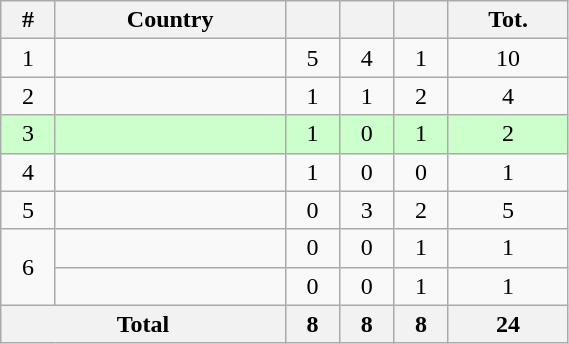<table class="wikitable" width=30% style="font-size:100%; text-align:center;">
<tr>
<th>#</th>
<th>Country</th>
<th></th>
<th></th>
<th></th>
<th>Tot.</th>
</tr>
<tr>
<td>1</td>
<td align=left></td>
<td>5</td>
<td>4</td>
<td>1</td>
<td>10</td>
</tr>
<tr>
<td>2</td>
<td align=left></td>
<td>1</td>
<td>1</td>
<td>2</td>
<td>4</td>
</tr>
<tr style="background:#ccffcc;">
<td>3</td>
<td align=left></td>
<td>1</td>
<td>0</td>
<td>1</td>
<td>2</td>
</tr>
<tr>
<td>4</td>
<td align=left></td>
<td>1</td>
<td>0</td>
<td>0</td>
<td>1</td>
</tr>
<tr>
<td>5</td>
<td align=left></td>
<td>0</td>
<td>3</td>
<td>2</td>
<td>5</td>
</tr>
<tr>
<td rowspan=2>6</td>
<td align=left></td>
<td>0</td>
<td>0</td>
<td>1</td>
<td>1</td>
</tr>
<tr>
<td align=left></td>
<td>0</td>
<td>0</td>
<td>1</td>
<td>1</td>
</tr>
<tr class="sortbottom">
<th colspan=2>Total</th>
<th>8</th>
<th>8</th>
<th>8</th>
<th>24</th>
</tr>
</table>
